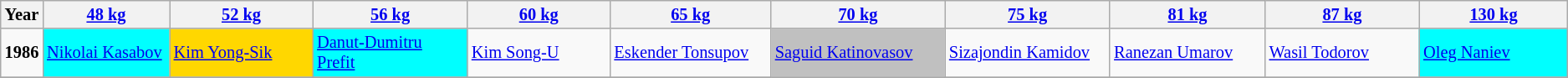<table class="wikitable sortable"  style="font-size: 85%">
<tr>
<th>Year</th>
<th width=200><a href='#'>48 kg</a></th>
<th width=275><a href='#'>52 kg</a></th>
<th width=275><a href='#'>56 kg</a></th>
<th width=275><a href='#'>60 kg</a></th>
<th width=275><a href='#'>65 kg</a></th>
<th width=275><a href='#'>70 kg</a></th>
<th width=275><a href='#'>75 kg</a></th>
<th width=275><a href='#'>81 kg</a></th>
<th width=275><a href='#'>87 kg</a></th>
<th width=275><a href='#'>130 kg</a></th>
</tr>
<tr>
<td><strong>1986</strong></td>
<td bgcolor="aqua"> <a href='#'>Nikolai Kasabov</a></td>
<td bgcolor="gold"> <a href='#'>Kim Yong-Sik</a></td>
<td bgcolor="aqua"> <a href='#'>Danut-Dumitru Prefit</a></td>
<td> <a href='#'>Kim Song-U</a></td>
<td> <a href='#'>Eskender Tonsupov</a></td>
<td bgcolor="Silver"> <a href='#'>Saguid Katinovasov</a></td>
<td> <a href='#'>Sizajondin Kamidov</a></td>
<td> <a href='#'>Ranezan Umarov</a></td>
<td> <a href='#'>Wasil Todorov</a></td>
<td bgcolor="aqua"> <a href='#'>Oleg Naniev</a></td>
</tr>
<tr>
</tr>
</table>
